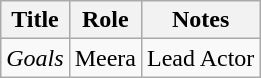<table class="wikitable">
<tr>
<th>Title</th>
<th>Role</th>
<th>Notes</th>
</tr>
<tr>
<td><em>Goals</em></td>
<td>Meera</td>
<td>Lead Actor</td>
</tr>
</table>
